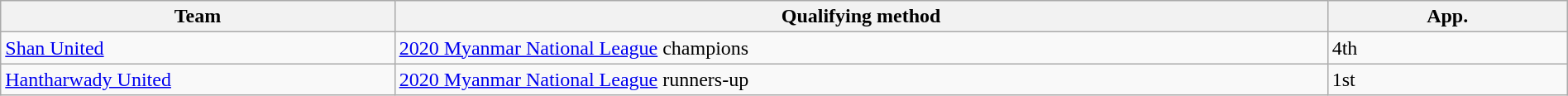<table class="wikitable" style="table-layout:fixed;width:100%;">
<tr>
<th width=25%>Team</th>
<th width=60%>Qualifying method</th>
<th width=15%>App. </th>
</tr>
<tr>
<td> <a href='#'>Shan United</a></td>
<td><a href='#'>2020 Myanmar National League</a> champions</td>
<td>4th </td>
</tr>
<tr>
<td> <a href='#'>Hantharwady United</a></td>
<td><a href='#'>2020 Myanmar National League</a> runners-up</td>
<td>1st</td>
</tr>
</table>
